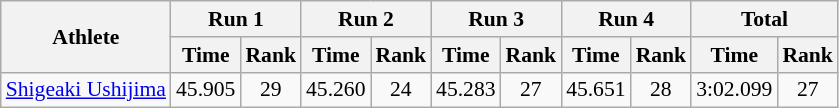<table class="wikitable" border="1" style="font-size:90%">
<tr>
<th rowspan="2">Athlete</th>
<th colspan="2">Run 1</th>
<th colspan="2">Run 2</th>
<th colspan="2">Run 3</th>
<th colspan="2">Run 4</th>
<th colspan="2">Total</th>
</tr>
<tr>
<th>Time</th>
<th>Rank</th>
<th>Time</th>
<th>Rank</th>
<th>Time</th>
<th>Rank</th>
<th>Time</th>
<th>Rank</th>
<th>Time</th>
<th>Rank</th>
</tr>
<tr>
<td><a href='#'>Shigeaki Ushijima</a></td>
<td align="center">45.905</td>
<td align="center">29</td>
<td align="center">45.260</td>
<td align="center">24</td>
<td align="center">45.283</td>
<td align="center">27</td>
<td align="center">45.651</td>
<td align="center">28</td>
<td align="center">3:02.099</td>
<td align="center">27</td>
</tr>
</table>
